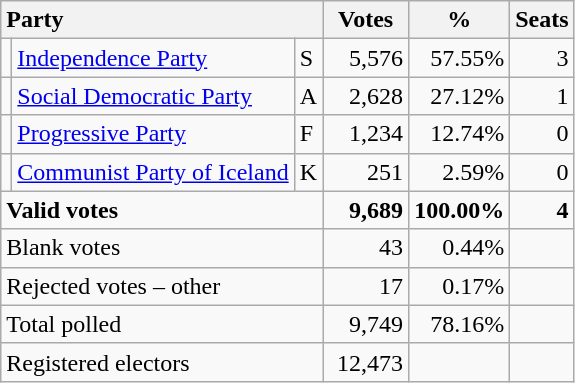<table class="wikitable" border="1" style="text-align:right;">
<tr>
<th style="text-align:left;" valign=bottom colspan=3>Party</th>
<th align=center valign=bottom width="50">Votes</th>
<th align=center valign=bottom width="50">%</th>
<th align=center>Seats</th>
</tr>
<tr>
<td></td>
<td align=left><a href='#'>Independence Party</a></td>
<td align=left>S</td>
<td>5,576</td>
<td>57.55%</td>
<td>3</td>
</tr>
<tr>
<td></td>
<td align=left><a href='#'>Social Democratic Party</a></td>
<td align=left>A</td>
<td>2,628</td>
<td>27.12%</td>
<td>1</td>
</tr>
<tr>
<td></td>
<td align=left><a href='#'>Progressive Party</a></td>
<td align=left>F</td>
<td>1,234</td>
<td>12.74%</td>
<td>0</td>
</tr>
<tr>
<td></td>
<td align=left><a href='#'>Communist Party of Iceland</a></td>
<td align=left>K</td>
<td>251</td>
<td>2.59%</td>
<td>0</td>
</tr>
<tr style="font-weight:bold">
<td align=left colspan=3>Valid votes</td>
<td>9,689</td>
<td>100.00%</td>
<td>4</td>
</tr>
<tr>
<td align=left colspan=3>Blank votes</td>
<td>43</td>
<td>0.44%</td>
<td></td>
</tr>
<tr>
<td align=left colspan=3>Rejected votes – other</td>
<td>17</td>
<td>0.17%</td>
<td></td>
</tr>
<tr>
<td align=left colspan=3>Total polled</td>
<td>9,749</td>
<td>78.16%</td>
<td></td>
</tr>
<tr>
<td align=left colspan=3>Registered electors</td>
<td>12,473</td>
<td></td>
<td></td>
</tr>
</table>
